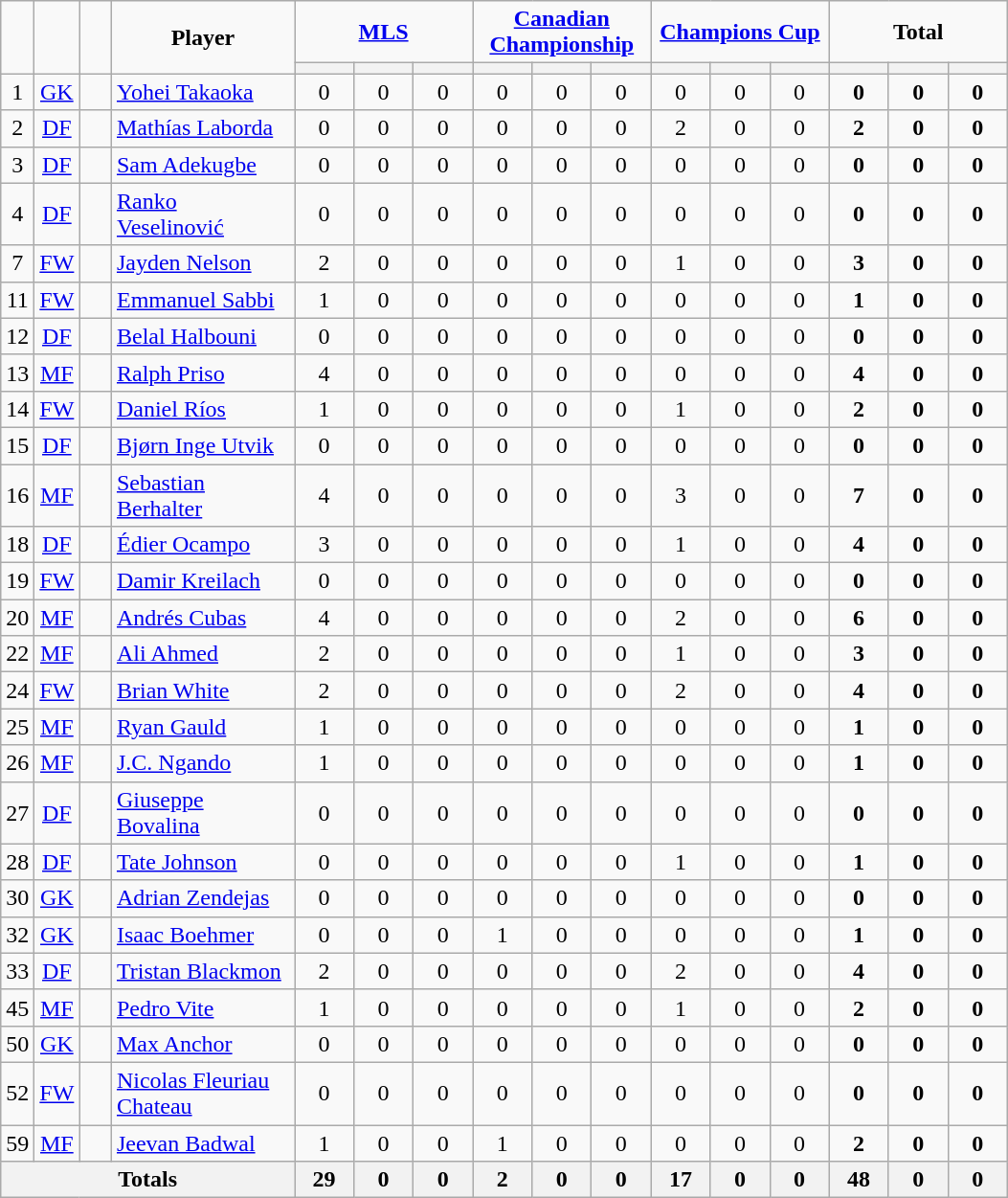<table class="wikitable" style="text-align:center;">
<tr>
<td rowspan="2" ! style="width:15px;"><strong></strong></td>
<td rowspan="2" ! style="width:15px;"><strong></strong></td>
<td rowspan="2" ! style="width:15px;"><strong></strong></td>
<td rowspan="2" ! style="width:120px;"><strong>Player</strong></td>
<td colspan="3"><strong><a href='#'>MLS</a></strong></td>
<td colspan="3"><strong><a href='#'>Canadian Championship</a></strong></td>
<td colspan="3"><strong><a href='#'>Champions Cup</a></strong></td>
<td colspan="3"><strong>Total</strong></td>
</tr>
<tr>
<th style="width:34px;" background:#fe9;"></th>
<th style="width:34px;" background:#fe9;"></th>
<th style="width:34px;" background:#ff8888;"></th>
<th style="width:34px;" background:#fe9;"></th>
<th style="width:34px;" background:#fe9;"></th>
<th style="width:34px;" background:#ff8888;"></th>
<th style="width:34px;" background:#fe9;"></th>
<th style="width:34px;" background:#fe9;"></th>
<th style="width:34px;" background:#ff8888;"></th>
<th style="width:34px;" background:#fe9;"></th>
<th style="width:34px;" background:#fe9;"></th>
<th style="width:34px;" background:#ff8888;"></th>
</tr>
<tr>
<td>1</td>
<td><a href='#'>GK</a></td>
<td></td>
<td align=left><a href='#'>Yohei Takaoka</a></td>
<td>0</td>
<td>0</td>
<td>0</td>
<td>0</td>
<td>0</td>
<td>0</td>
<td>0</td>
<td>0</td>
<td>0</td>
<td><strong>0</strong></td>
<td><strong>0</strong></td>
<td><strong>0</strong></td>
</tr>
<tr>
<td>2</td>
<td><a href='#'>DF</a></td>
<td></td>
<td align=left><a href='#'>Mathías Laborda</a></td>
<td>0</td>
<td>0</td>
<td>0</td>
<td>0</td>
<td>0</td>
<td>0</td>
<td>2</td>
<td>0</td>
<td>0</td>
<td><strong>2</strong></td>
<td><strong>0</strong></td>
<td><strong>0</strong></td>
</tr>
<tr>
<td>3</td>
<td><a href='#'>DF</a></td>
<td></td>
<td align=left><a href='#'>Sam Adekugbe</a></td>
<td>0</td>
<td>0</td>
<td>0</td>
<td>0</td>
<td>0</td>
<td>0</td>
<td>0</td>
<td>0</td>
<td>0</td>
<td><strong>0</strong></td>
<td><strong>0</strong></td>
<td><strong>0</strong></td>
</tr>
<tr>
<td>4</td>
<td><a href='#'>DF</a></td>
<td></td>
<td align=left><a href='#'>Ranko Veselinović</a></td>
<td>0</td>
<td>0</td>
<td>0</td>
<td>0</td>
<td>0</td>
<td>0</td>
<td>0</td>
<td>0</td>
<td>0</td>
<td><strong>0</strong></td>
<td><strong>0</strong></td>
<td><strong>0</strong></td>
</tr>
<tr>
<td>7</td>
<td><a href='#'>FW</a></td>
<td></td>
<td align=left><a href='#'>Jayden Nelson</a></td>
<td>2</td>
<td>0</td>
<td>0</td>
<td>0</td>
<td>0</td>
<td>0</td>
<td>1</td>
<td>0</td>
<td>0</td>
<td><strong>3</strong></td>
<td><strong>0</strong></td>
<td><strong>0</strong></td>
</tr>
<tr>
<td>11</td>
<td><a href='#'>FW</a></td>
<td></td>
<td align=left><a href='#'>Emmanuel Sabbi</a></td>
<td>1</td>
<td>0</td>
<td>0</td>
<td>0</td>
<td>0</td>
<td>0</td>
<td>0</td>
<td>0</td>
<td>0</td>
<td><strong>1</strong></td>
<td><strong>0</strong></td>
<td><strong>0</strong></td>
</tr>
<tr>
<td>12</td>
<td><a href='#'>DF</a></td>
<td></td>
<td align=left><a href='#'>Belal Halbouni</a></td>
<td>0</td>
<td>0</td>
<td>0</td>
<td>0</td>
<td>0</td>
<td>0</td>
<td>0</td>
<td>0</td>
<td>0</td>
<td><strong>0</strong></td>
<td><strong>0</strong></td>
<td><strong>0</strong></td>
</tr>
<tr>
<td>13</td>
<td><a href='#'>MF</a></td>
<td></td>
<td align=left><a href='#'>Ralph Priso</a></td>
<td>4</td>
<td>0</td>
<td>0</td>
<td>0</td>
<td>0</td>
<td>0</td>
<td>0</td>
<td>0</td>
<td>0</td>
<td><strong>4</strong></td>
<td><strong>0</strong></td>
<td><strong>0</strong></td>
</tr>
<tr>
<td>14</td>
<td><a href='#'>FW</a></td>
<td></td>
<td align=left><a href='#'>Daniel Ríos</a></td>
<td>1</td>
<td>0</td>
<td>0</td>
<td>0</td>
<td>0</td>
<td>0</td>
<td>1</td>
<td>0</td>
<td>0</td>
<td><strong>2</strong></td>
<td><strong>0</strong></td>
<td><strong>0</strong></td>
</tr>
<tr>
<td>15</td>
<td><a href='#'>DF</a></td>
<td></td>
<td align=left><a href='#'>Bjørn Inge Utvik</a></td>
<td>0</td>
<td>0</td>
<td>0</td>
<td>0</td>
<td>0</td>
<td>0</td>
<td>0</td>
<td>0</td>
<td>0</td>
<td><strong>0</strong></td>
<td><strong>0</strong></td>
<td><strong>0</strong></td>
</tr>
<tr>
<td>16</td>
<td><a href='#'>MF</a></td>
<td></td>
<td align=left><a href='#'>Sebastian Berhalter</a></td>
<td>4</td>
<td>0</td>
<td>0</td>
<td>0</td>
<td>0</td>
<td>0</td>
<td>3</td>
<td>0</td>
<td>0</td>
<td><strong>7</strong></td>
<td><strong>0</strong></td>
<td><strong>0</strong></td>
</tr>
<tr>
<td>18</td>
<td><a href='#'>DF</a></td>
<td></td>
<td align=left><a href='#'>Édier Ocampo</a></td>
<td>3</td>
<td>0</td>
<td>0</td>
<td>0</td>
<td>0</td>
<td>0</td>
<td>1</td>
<td>0</td>
<td>0</td>
<td><strong>4</strong></td>
<td><strong>0</strong></td>
<td><strong>0</strong></td>
</tr>
<tr>
<td>19</td>
<td><a href='#'>FW</a></td>
<td></td>
<td align=left><a href='#'>Damir Kreilach</a></td>
<td>0</td>
<td>0</td>
<td>0</td>
<td>0</td>
<td>0</td>
<td>0</td>
<td>0</td>
<td>0</td>
<td>0</td>
<td><strong>0</strong></td>
<td><strong>0</strong></td>
<td><strong>0</strong></td>
</tr>
<tr>
<td>20</td>
<td><a href='#'>MF</a></td>
<td></td>
<td align=left><a href='#'>Andrés Cubas</a></td>
<td>4</td>
<td>0</td>
<td>0</td>
<td>0</td>
<td>0</td>
<td>0</td>
<td>2</td>
<td>0</td>
<td>0</td>
<td><strong>6</strong></td>
<td><strong>0</strong></td>
<td><strong>0</strong></td>
</tr>
<tr>
<td>22</td>
<td><a href='#'>MF</a></td>
<td></td>
<td align=left><a href='#'>Ali Ahmed</a></td>
<td>2</td>
<td>0</td>
<td>0</td>
<td>0</td>
<td>0</td>
<td>0</td>
<td>1</td>
<td>0</td>
<td>0</td>
<td><strong>3</strong></td>
<td><strong>0</strong></td>
<td><strong>0</strong></td>
</tr>
<tr>
<td>24</td>
<td><a href='#'>FW</a></td>
<td></td>
<td align=left><a href='#'>Brian White</a></td>
<td>2</td>
<td>0</td>
<td>0</td>
<td>0</td>
<td>0</td>
<td>0</td>
<td>2</td>
<td>0</td>
<td>0</td>
<td><strong>4</strong></td>
<td><strong>0</strong></td>
<td><strong>0</strong></td>
</tr>
<tr>
<td>25</td>
<td><a href='#'>MF</a></td>
<td></td>
<td align=left><a href='#'>Ryan Gauld</a></td>
<td>1</td>
<td>0</td>
<td>0</td>
<td>0</td>
<td>0</td>
<td>0</td>
<td>0</td>
<td>0</td>
<td>0</td>
<td><strong>1</strong></td>
<td><strong>0</strong></td>
<td><strong>0</strong></td>
</tr>
<tr>
<td>26</td>
<td><a href='#'>MF</a></td>
<td></td>
<td align=left><a href='#'>J.C. Ngando</a></td>
<td>1</td>
<td>0</td>
<td>0</td>
<td>0</td>
<td>0</td>
<td>0</td>
<td>0</td>
<td>0</td>
<td>0</td>
<td><strong>1</strong></td>
<td><strong>0</strong></td>
<td><strong>0</strong></td>
</tr>
<tr>
<td>27</td>
<td><a href='#'>DF</a></td>
<td></td>
<td align=left><a href='#'>Giuseppe Bovalina</a></td>
<td>0</td>
<td>0</td>
<td>0</td>
<td>0</td>
<td>0</td>
<td>0</td>
<td>0</td>
<td>0</td>
<td>0</td>
<td><strong>0</strong></td>
<td><strong>0</strong></td>
<td><strong>0</strong></td>
</tr>
<tr>
<td>28</td>
<td><a href='#'>DF</a></td>
<td></td>
<td align=left><a href='#'>Tate Johnson</a></td>
<td>0</td>
<td>0</td>
<td>0</td>
<td>0</td>
<td>0</td>
<td>0</td>
<td>1</td>
<td>0</td>
<td>0</td>
<td><strong>1</strong></td>
<td><strong>0</strong></td>
<td><strong>0</strong></td>
</tr>
<tr>
<td>30</td>
<td><a href='#'>GK</a></td>
<td></td>
<td align=left><a href='#'>Adrian Zendejas</a></td>
<td>0</td>
<td>0</td>
<td>0</td>
<td>0</td>
<td>0</td>
<td>0</td>
<td>0</td>
<td>0</td>
<td>0</td>
<td><strong>0</strong></td>
<td><strong>0</strong></td>
<td><strong>0</strong></td>
</tr>
<tr>
<td>32</td>
<td><a href='#'>GK</a></td>
<td></td>
<td align=left><a href='#'>Isaac Boehmer</a></td>
<td>0</td>
<td>0</td>
<td>0</td>
<td>1</td>
<td>0</td>
<td>0</td>
<td>0</td>
<td>0</td>
<td>0</td>
<td><strong>1</strong></td>
<td><strong>0</strong></td>
<td><strong>0</strong></td>
</tr>
<tr>
<td>33</td>
<td><a href='#'>DF</a></td>
<td></td>
<td align=left><a href='#'>Tristan Blackmon</a></td>
<td>2</td>
<td>0</td>
<td>0</td>
<td>0</td>
<td>0</td>
<td>0</td>
<td>2</td>
<td>0</td>
<td>0</td>
<td><strong>4</strong></td>
<td><strong>0</strong></td>
<td><strong>0</strong></td>
</tr>
<tr>
<td>45</td>
<td><a href='#'>MF</a></td>
<td></td>
<td align=left><a href='#'>Pedro Vite</a></td>
<td>1</td>
<td>0</td>
<td>0</td>
<td>0</td>
<td>0</td>
<td>0</td>
<td>1</td>
<td>0</td>
<td>0</td>
<td><strong>2</strong></td>
<td><strong>0</strong></td>
<td><strong>0</strong></td>
</tr>
<tr>
<td>50</td>
<td><a href='#'>GK</a></td>
<td></td>
<td align=left><a href='#'>Max Anchor</a></td>
<td>0</td>
<td>0</td>
<td>0</td>
<td>0</td>
<td>0</td>
<td>0</td>
<td>0</td>
<td>0</td>
<td>0</td>
<td><strong>0</strong></td>
<td><strong>0</strong></td>
<td><strong>0</strong></td>
</tr>
<tr>
<td>52</td>
<td><a href='#'>FW</a></td>
<td></td>
<td align=left><a href='#'>Nicolas Fleuriau Chateau</a></td>
<td>0</td>
<td>0</td>
<td>0</td>
<td>0</td>
<td>0</td>
<td>0</td>
<td>0</td>
<td>0</td>
<td>0</td>
<td><strong>0</strong></td>
<td><strong>0</strong></td>
<td><strong>0</strong></td>
</tr>
<tr>
<td>59</td>
<td><a href='#'>MF</a></td>
<td></td>
<td align=left><a href='#'>Jeevan Badwal</a></td>
<td>1</td>
<td>0</td>
<td>0</td>
<td>1</td>
<td>0</td>
<td>0</td>
<td>0</td>
<td>0</td>
<td>0</td>
<td><strong>2</strong></td>
<td><strong>0</strong></td>
<td><strong>0</strong></td>
</tr>
<tr>
<th colspan="4">Totals</th>
<th>29</th>
<th>0</th>
<th>0</th>
<th>2</th>
<th>0</th>
<th>0</th>
<th>17</th>
<th>0</th>
<th>0</th>
<th>48</th>
<th>0</th>
<th>0</th>
</tr>
</table>
